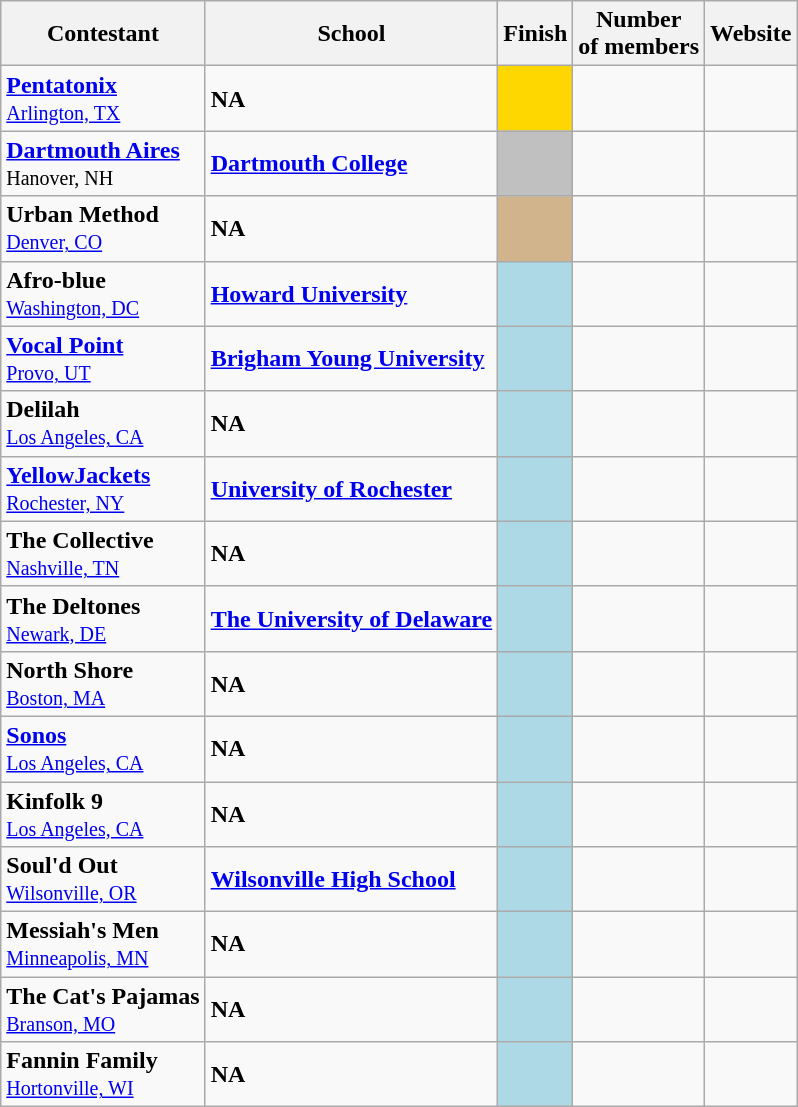<table class="wikitable">
<tr>
<th>Contestant</th>
<th>School</th>
<th>Finish</th>
<th>Number <br>of members</th>
<th>Website</th>
</tr>
<tr>
<td align="left"><strong><a href='#'>Pentatonix</a></strong> <br><small><a href='#'>Arlington, TX</a></small></td>
<td><strong>NA</strong></td>
<td style="background:gold;"></td>
<td></td>
<td></td>
</tr>
<tr>
<td align="left"><strong><a href='#'>Dartmouth Aires</a></strong><br><small> Hanover, NH</small></td>
<td><strong><a href='#'>Dartmouth College</a></strong></td>
<td style="background:silver;"></td>
<td></td>
<td></td>
</tr>
<tr>
<td align="left"><strong>Urban Method</strong> <br><small><a href='#'>Denver, CO</a></small></td>
<td><strong>NA</strong></td>
<td style="background:tan;"></td>
<td></td>
<td></td>
</tr>
<tr>
<td align="left"><strong>Afro-blue</strong><br><small> <a href='#'>Washington, DC</a> </small></td>
<td><strong><a href='#'>Howard University</a></strong></td>
<td style="background:lightblue;"></td>
<td></td>
<td></td>
</tr>
<tr>
<td align="left"><strong><a href='#'>Vocal Point</a></strong> <br><small><a href='#'>Provo, UT</a></small></td>
<td><strong><a href='#'>Brigham Young University</a></strong></td>
<td style="background:lightblue;"></td>
<td></td>
<td></td>
</tr>
<tr>
<td align="left"><strong>Delilah</strong><br><small> <a href='#'>Los Angeles, CA</a></small></td>
<td><strong>NA</strong></td>
<td style="background:lightblue;"></td>
<td></td>
<td></td>
</tr>
<tr>
<td align="left"><strong><a href='#'>YellowJackets</a></strong> <br><small><a href='#'>Rochester, NY</a></small></td>
<td><strong><a href='#'>University of Rochester</a></strong></td>
<td style="background:lightblue;"></td>
<td></td>
<td></td>
</tr>
<tr>
<td align="left"><strong>The Collective</strong><br><small> <a href='#'>Nashville, TN</a> </small></td>
<td><strong>NA</strong></td>
<td style="background:lightblue;"></td>
<td></td>
<td></td>
</tr>
<tr>
<td align="left"><strong>The Deltones</strong><br><small><a href='#'>Newark, DE</a></small></td>
<td><strong><a href='#'>The University of Delaware</a></strong></td>
<td style="background:lightblue;"></td>
<td></td>
<td></td>
</tr>
<tr>
<td align="left"><strong>North Shore</strong> <br><small><a href='#'>Boston, MA</a></small></td>
<td><strong>NA</strong></td>
<td style="background:lightblue;"></td>
<td></td>
<td></td>
</tr>
<tr>
<td align="left"><strong><a href='#'>Sonos</a></strong> <br><small><a href='#'>Los Angeles, CA</a></small></td>
<td><strong>NA</strong></td>
<td style="background:lightblue;"></td>
<td></td>
<td></td>
</tr>
<tr>
<td align="left"><strong>Kinfolk 9</strong> <br><small><a href='#'>Los Angeles, CA</a></small></td>
<td><strong>NA</strong></td>
<td style="background:lightblue;"></td>
<td></td>
<td></td>
</tr>
<tr>
<td align="left"><strong>Soul'd Out</strong> <br><small><a href='#'>Wilsonville, OR</a></small></td>
<td><strong><a href='#'>Wilsonville High School</a></strong></td>
<td style="background:lightblue;"></td>
<td></td>
<td></td>
</tr>
<tr>
<td align="left"><strong>Messiah's Men</strong> <br><small><a href='#'>Minneapolis, MN</a></small></td>
<td><strong>NA</strong></td>
<td style="background:lightblue;"></td>
<td></td>
<td></td>
</tr>
<tr>
<td align="left"><strong>The Cat's Pajamas</strong><br><small><a href='#'>Branson, MO</a></small></td>
<td><strong>NA</strong></td>
<td style="background:lightblue;"></td>
<td></td>
<td></td>
</tr>
<tr>
<td align="left"><strong>Fannin Family</strong><br><small> <a href='#'>Hortonville, WI</a></small></td>
<td><strong>NA</strong></td>
<td style="background:lightblue;"></td>
<td></td>
<td></td>
</tr>
</table>
